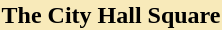<table align=Right>
<tr>
<th style="color: #black; background-color: #f8eaba; font-size: 100%" align="center" colspan="2">The City Hall Square</th>
</tr>
<tr>
<td></td>
</tr>
</table>
